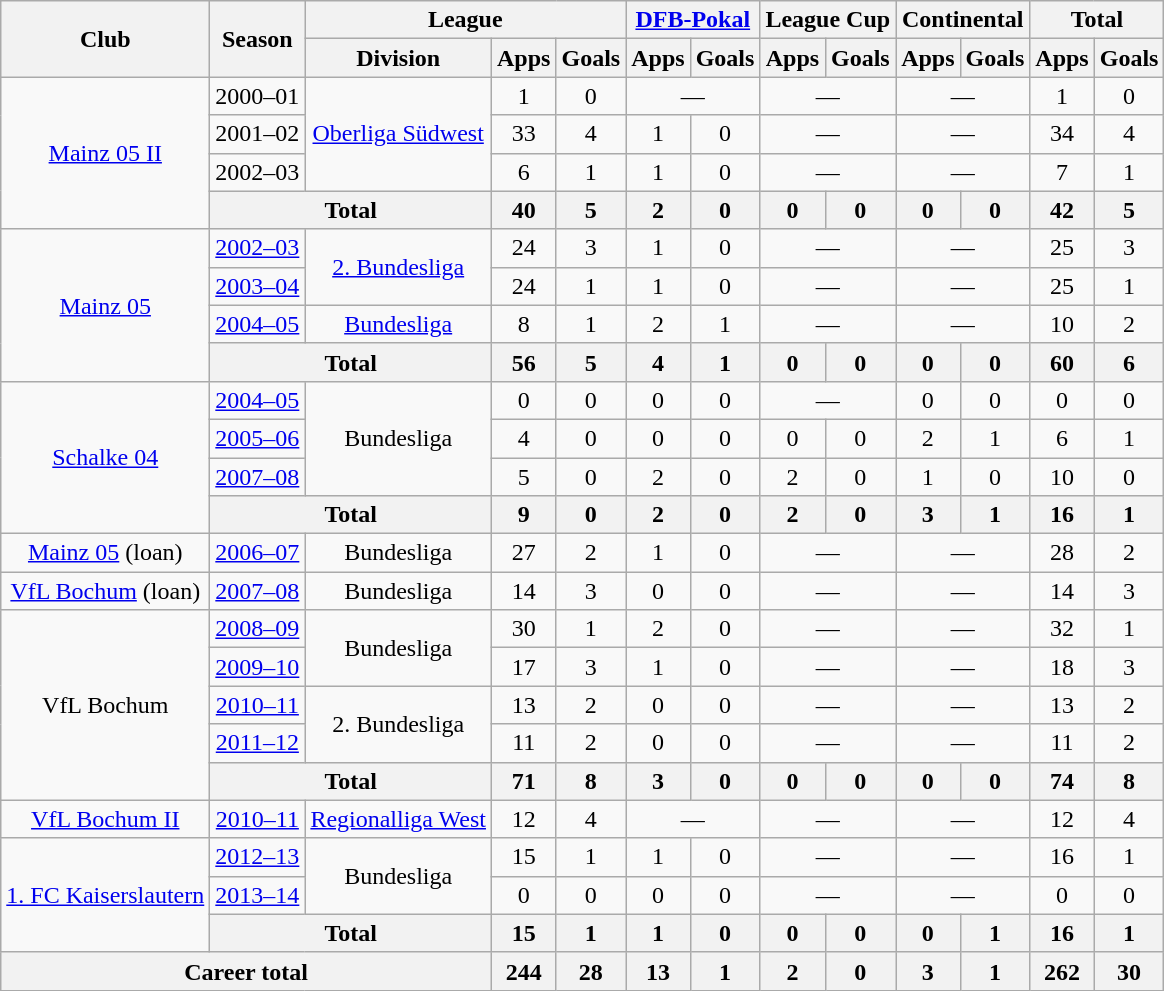<table class="wikitable" style="text-align:center">
<tr>
<th rowspan="2">Club</th>
<th rowspan="2">Season</th>
<th colspan="3">League</th>
<th colspan="2"><a href='#'>DFB-Pokal</a></th>
<th colspan="2">League Cup</th>
<th colspan="2">Continental</th>
<th colspan="2">Total</th>
</tr>
<tr>
<th>Division</th>
<th>Apps</th>
<th>Goals</th>
<th>Apps</th>
<th>Goals</th>
<th>Apps</th>
<th>Goals</th>
<th>Apps</th>
<th>Goals</th>
<th>Apps</th>
<th>Goals</th>
</tr>
<tr>
<td rowspan="4"><a href='#'>Mainz 05 II</a></td>
<td>2000–01</td>
<td rowspan="3"><a href='#'>Oberliga Südwest</a></td>
<td>1</td>
<td>0</td>
<td colspan="2">—</td>
<td colspan="2">—</td>
<td colspan="2">—</td>
<td>1</td>
<td>0</td>
</tr>
<tr>
<td>2001–02</td>
<td>33</td>
<td>4</td>
<td>1</td>
<td>0</td>
<td colspan="2">—</td>
<td colspan="2">—</td>
<td>34</td>
<td>4</td>
</tr>
<tr>
<td>2002–03</td>
<td>6</td>
<td>1</td>
<td>1</td>
<td>0</td>
<td colspan="2">—</td>
<td colspan="2">—</td>
<td>7</td>
<td>1</td>
</tr>
<tr>
<th colspan="2">Total</th>
<th>40</th>
<th>5</th>
<th>2</th>
<th>0</th>
<th>0</th>
<th>0</th>
<th>0</th>
<th>0</th>
<th>42</th>
<th>5</th>
</tr>
<tr>
<td rowspan="4"><a href='#'>Mainz 05</a></td>
<td><a href='#'>2002–03</a></td>
<td rowspan="2"><a href='#'>2. Bundesliga</a></td>
<td>24</td>
<td>3</td>
<td>1</td>
<td>0</td>
<td colspan="2">—</td>
<td colspan="2">—</td>
<td>25</td>
<td>3</td>
</tr>
<tr>
<td><a href='#'>2003–04</a></td>
<td>24</td>
<td>1</td>
<td>1</td>
<td>0</td>
<td colspan="2">—</td>
<td colspan="2">—</td>
<td>25</td>
<td>1</td>
</tr>
<tr>
<td><a href='#'>2004–05</a></td>
<td><a href='#'>Bundesliga</a></td>
<td>8</td>
<td>1</td>
<td>2</td>
<td>1</td>
<td colspan="2">—</td>
<td colspan="2">—</td>
<td>10</td>
<td>2</td>
</tr>
<tr>
<th colspan="2">Total</th>
<th>56</th>
<th>5</th>
<th>4</th>
<th>1</th>
<th>0</th>
<th>0</th>
<th>0</th>
<th>0</th>
<th>60</th>
<th>6</th>
</tr>
<tr>
<td rowspan="4"><a href='#'>Schalke 04</a></td>
<td><a href='#'>2004–05</a></td>
<td rowspan="3">Bundesliga</td>
<td>0</td>
<td>0</td>
<td>0</td>
<td>0</td>
<td colspan="2">—</td>
<td>0</td>
<td>0</td>
<td>0</td>
<td>0</td>
</tr>
<tr>
<td><a href='#'>2005–06</a></td>
<td>4</td>
<td>0</td>
<td>0</td>
<td>0</td>
<td>0</td>
<td>0</td>
<td>2</td>
<td>1</td>
<td>6</td>
<td>1</td>
</tr>
<tr>
<td><a href='#'>2007–08</a></td>
<td>5</td>
<td>0</td>
<td>2</td>
<td>0</td>
<td>2</td>
<td>0</td>
<td>1</td>
<td>0</td>
<td>10</td>
<td>0</td>
</tr>
<tr>
<th colspan="2">Total</th>
<th>9</th>
<th>0</th>
<th>2</th>
<th>0</th>
<th>2</th>
<th>0</th>
<th>3</th>
<th>1</th>
<th>16</th>
<th>1</th>
</tr>
<tr>
<td><a href='#'>Mainz 05</a> (loan)</td>
<td><a href='#'>2006–07</a></td>
<td>Bundesliga</td>
<td>27</td>
<td>2</td>
<td>1</td>
<td>0</td>
<td colspan="2">—</td>
<td colspan="2">—</td>
<td>28</td>
<td>2</td>
</tr>
<tr>
<td><a href='#'>VfL Bochum</a> (loan)</td>
<td><a href='#'>2007–08</a></td>
<td>Bundesliga</td>
<td>14</td>
<td>3</td>
<td>0</td>
<td>0</td>
<td colspan="2">—</td>
<td colspan="2">—</td>
<td>14</td>
<td>3</td>
</tr>
<tr>
<td rowspan="5">VfL Bochum</td>
<td><a href='#'>2008–09</a></td>
<td rowspan="2">Bundesliga</td>
<td>30</td>
<td>1</td>
<td>2</td>
<td>0</td>
<td colspan="2">—</td>
<td colspan="2">—</td>
<td>32</td>
<td>1</td>
</tr>
<tr>
<td><a href='#'>2009–10</a></td>
<td>17</td>
<td>3</td>
<td>1</td>
<td>0</td>
<td colspan="2">—</td>
<td colspan="2">—</td>
<td>18</td>
<td>3</td>
</tr>
<tr>
<td><a href='#'>2010–11</a></td>
<td rowspan="2">2. Bundesliga</td>
<td>13</td>
<td>2</td>
<td>0</td>
<td>0</td>
<td colspan="2">—</td>
<td colspan="2">—</td>
<td>13</td>
<td>2</td>
</tr>
<tr>
<td><a href='#'>2011–12</a></td>
<td>11</td>
<td>2</td>
<td>0</td>
<td>0</td>
<td colspan="2">—</td>
<td colspan="2">—</td>
<td>11</td>
<td>2</td>
</tr>
<tr>
<th colspan="2">Total</th>
<th>71</th>
<th>8</th>
<th>3</th>
<th>0</th>
<th>0</th>
<th>0</th>
<th>0</th>
<th>0</th>
<th>74</th>
<th>8</th>
</tr>
<tr>
<td><a href='#'>VfL Bochum II</a></td>
<td><a href='#'>2010–11</a></td>
<td><a href='#'>Regionalliga West</a></td>
<td>12</td>
<td>4</td>
<td colspan="2">—</td>
<td colspan="2">—</td>
<td colspan="2">—</td>
<td>12</td>
<td>4</td>
</tr>
<tr>
<td rowspan="3"><a href='#'>1. FC Kaiserslautern</a></td>
<td><a href='#'>2012–13</a></td>
<td rowspan="2">Bundesliga</td>
<td>15</td>
<td>1</td>
<td>1</td>
<td>0</td>
<td colspan="2">—</td>
<td colspan="2">—</td>
<td>16</td>
<td>1</td>
</tr>
<tr>
<td><a href='#'>2013–14</a></td>
<td>0</td>
<td>0</td>
<td>0</td>
<td>0</td>
<td colspan="2">—</td>
<td colspan="2">—</td>
<td>0</td>
<td>0</td>
</tr>
<tr>
<th colspan="2">Total</th>
<th>15</th>
<th>1</th>
<th>1</th>
<th>0</th>
<th>0</th>
<th>0</th>
<th>0</th>
<th>1</th>
<th>16</th>
<th>1</th>
</tr>
<tr>
<th colspan="3">Career total</th>
<th>244</th>
<th>28</th>
<th>13</th>
<th>1</th>
<th>2</th>
<th>0</th>
<th>3</th>
<th>1</th>
<th>262</th>
<th>30</th>
</tr>
</table>
